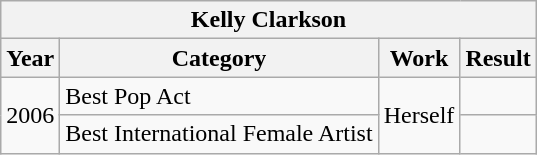<table class="wikitable">
<tr>
<th colspan="4">Kelly Clarkson</th>
</tr>
<tr>
<th>Year</th>
<th>Category</th>
<th>Work</th>
<th>Result</th>
</tr>
<tr>
<td rowspan=2>2006</td>
<td>Best Pop Act</td>
<td rowspan=2>Herself</td>
<td></td>
</tr>
<tr>
<td>Best International Female Artist</td>
<td></td>
</tr>
</table>
